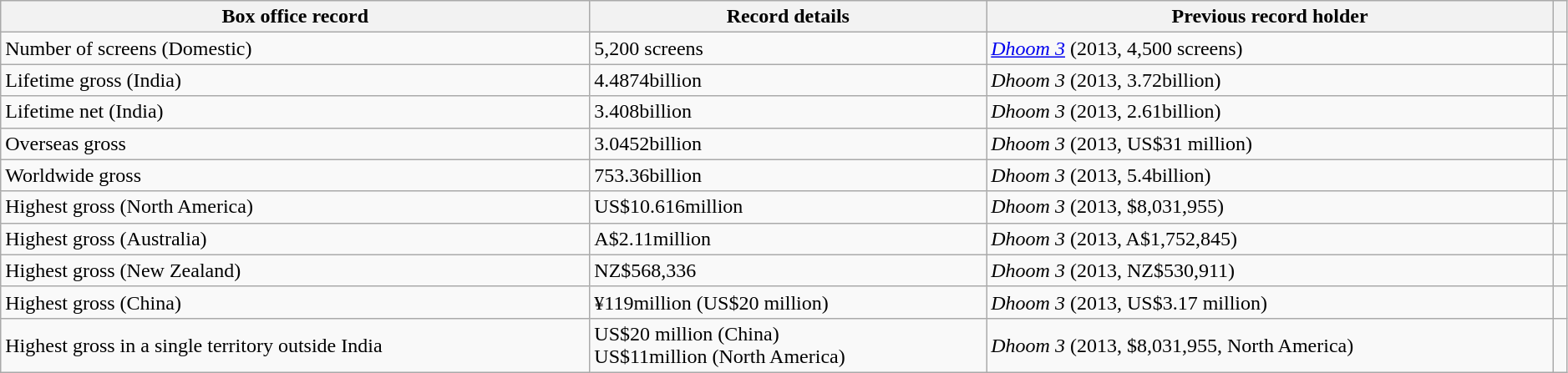<table class="wikitable mw-collapsible " style="width:99%;">
<tr>
<th>Box office record</th>
<th>Record details</th>
<th>Previous record holder</th>
<th></th>
</tr>
<tr>
<td>Number of screens (Domestic)</td>
<td>5,200 screens</td>
<td><em><a href='#'>Dhoom 3</a></em> (2013, 4,500 screens)</td>
<td></td>
</tr>
<tr>
<td>Lifetime gross (India)</td>
<td>4.4874billion</td>
<td><em>Dhoom 3</em> (2013, 3.72billion)</td>
<td></td>
</tr>
<tr>
<td>Lifetime net (India)</td>
<td>3.408billion</td>
<td><em>Dhoom 3</em> (2013, 2.61billion)</td>
<td></td>
</tr>
<tr>
<td>Overseas gross</td>
<td>3.0452billion</td>
<td><em>Dhoom 3</em> (2013, US$31 million)</td>
<td></td>
</tr>
<tr>
<td>Worldwide gross</td>
<td>753.36billion</td>
<td><em>Dhoom 3</em> (2013, 5.4billion)</td>
<td></td>
</tr>
<tr>
<td>Highest gross (North America)</td>
<td>US$10.616million</td>
<td><em>Dhoom 3</em> (2013, $8,031,955)</td>
<td></td>
</tr>
<tr>
<td>Highest gross (Australia)</td>
<td>A$2.11million</td>
<td><em>Dhoom 3</em> (2013, A$1,752,845)</td>
<td></td>
</tr>
<tr>
<td>Highest gross (New Zealand)</td>
<td>NZ$568,336</td>
<td><em>Dhoom 3</em> (2013, NZ$530,911)</td>
<td></td>
</tr>
<tr>
<td>Highest gross (China)</td>
<td>¥119million (US$20 million)</td>
<td><em>Dhoom 3</em> (2013, US$3.17 million)</td>
<td></td>
</tr>
<tr>
<td>Highest gross in a single territory outside India</td>
<td>US$20 million (China) <br> US$11million (North America)</td>
<td><em>Dhoom 3</em> (2013, $8,031,955, North America)</td>
<td></td>
</tr>
</table>
